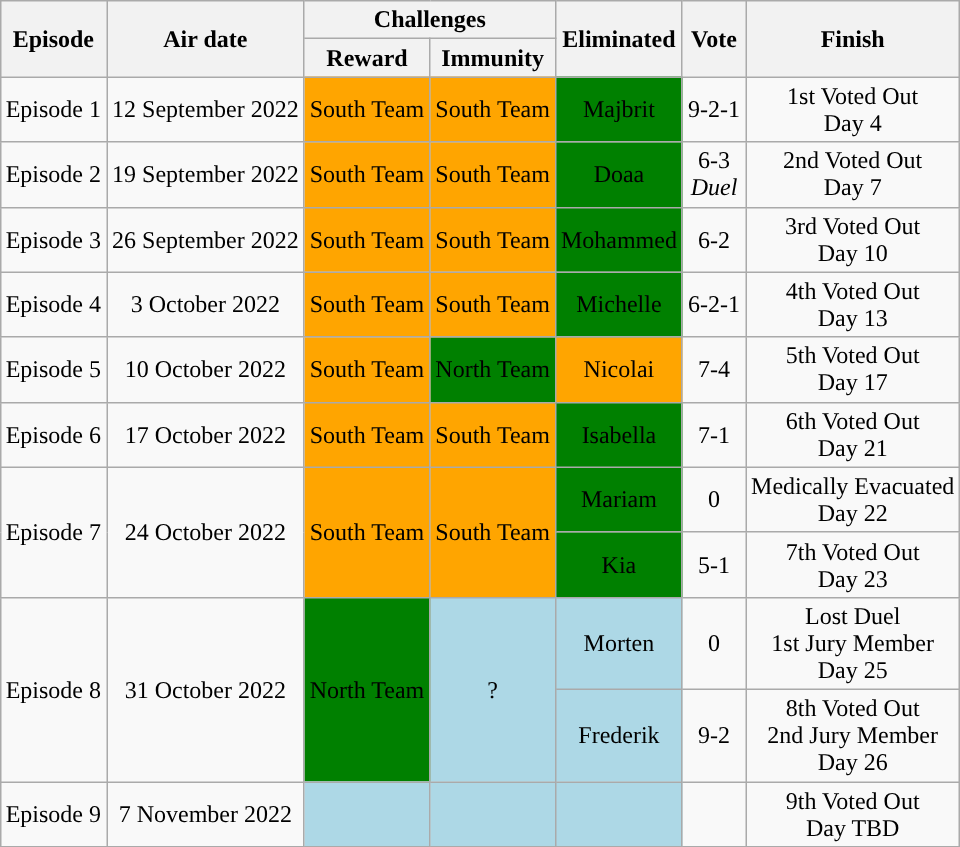<table class="wikitable" style="margin:auto; text-align:center">
<tr>
<th rowspan="2">Episode</th>
<th rowspan="2">Air date</th>
<th colspan="2">Challenges</th>
<th rowspan="2">Eliminated</th>
<th rowspan="2">Vote</th>
<th rowspan="2">Finish</th>
</tr>
<tr>
<th>Reward</th>
<th>Immunity</th>
</tr>
<tr>
<td>Episode 1</td>
<td>12 September 2022</td>
<td bgcolor="orange">South Team</td>
<td bgcolor="orange">South Team</td>
<td bgcolor="green">Majbrit</td>
<td>9-2-1</td>
<td>1st Voted Out<br>Day 4</td>
</tr>
<tr>
<td>Episode 2</td>
<td>19 September 2022</td>
<td bgcolor="orange">South Team</td>
<td bgcolor="orange">South Team</td>
<td bgcolor="green">Doaa</td>
<td>6-3<br><em>Duel</em></td>
<td>2nd Voted Out<br>Day 7</td>
</tr>
<tr>
<td>Episode 3</td>
<td>26 September 2022</td>
<td bgcolor="orange">South Team</td>
<td bgcolor="orange">South Team</td>
<td bgcolor="green">Mohammed</td>
<td>6-2</td>
<td>3rd Voted Out<br>Day 10</td>
</tr>
<tr>
<td>Episode 4</td>
<td>3 October 2022</td>
<td bgcolor="orange">South Team</td>
<td bgcolor="orange">South Team</td>
<td bgcolor="green">Michelle</td>
<td>6-2-1</td>
<td>4th Voted Out<br>Day 13</td>
</tr>
<tr>
<td>Episode 5</td>
<td>10 October 2022</td>
<td bgcolor="orange">South Team</td>
<td bgcolor="green">North Team</td>
<td bgcolor="orange">Nicolai</td>
<td>7-4</td>
<td>5th Voted Out<br>Day 17</td>
</tr>
<tr>
<td>Episode 6</td>
<td>17 October 2022</td>
<td bgcolor="orange">South Team</td>
<td bgcolor="orange">South Team</td>
<td bgcolor="green">Isabella</td>
<td>7-1</td>
<td>6th Voted Out<br>Day 21</td>
</tr>
<tr>
<td rowspan="2">Episode 7</td>
<td rowspan="2">24 October 2022</td>
<td rowspan="2" bgcolor="orange">South Team</td>
<td rowspan="2" bgcolor="orange">South Team</td>
<td rowspan="1" bgcolor="green">Mariam</td>
<td rowspan="1">0</td>
<td rowspan="1">Medically Evacuated<br>Day 22</td>
</tr>
<tr>
<td rowspan="1" bgcolor="green">Kia</td>
<td rowspan="1">5-1</td>
<td rowspan="1">7th Voted Out<br>Day 23</td>
</tr>
<tr>
<td rowspan="2">Episode 8</td>
<td rowspan="2">31 October 2022</td>
<td rowspan="2" bgcolor="green">North Team</td>
<td rowspan="2" bgcolor="lightblue">?</td>
<td rowspan="1" bgcolor="lightblue">Morten</td>
<td rowspan="1">0</td>
<td rowspan="1">Lost Duel<br>1st Jury Member<br>Day 25</td>
</tr>
<tr>
<td rowspan="1" bgcolor="lightblue">Frederik</td>
<td rowspan="1">9-2</td>
<td rowspan="1">8th Voted Out<br>2nd Jury Member<br>Day 26</td>
</tr>
<tr>
<td>Episode 9</td>
<td>7 November 2022</td>
<td bgcolor="lightblue"></td>
<td bgcolor="lightblue"></td>
<td bgcolor="lightblue"></td>
<td></td>
<td>9th Voted Out<br>Day TBD</td>
</tr>
<tr>
</tr>
</table>
